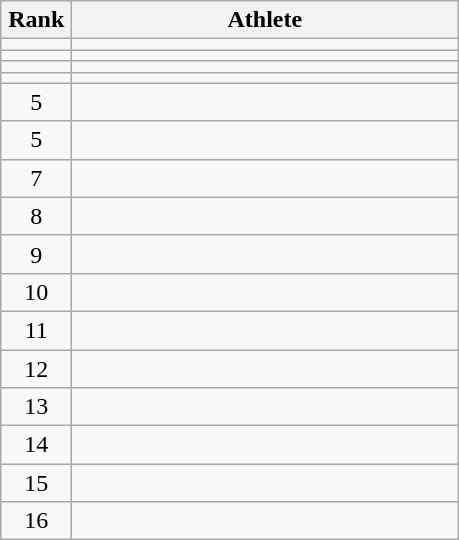<table class="wikitable" style="text-align: center;">
<tr>
<th width=40>Rank</th>
<th width=250>Athlete</th>
</tr>
<tr>
<td></td>
<td align="left"></td>
</tr>
<tr>
<td></td>
<td align="left"></td>
</tr>
<tr>
<td></td>
<td align="left"></td>
</tr>
<tr>
<td></td>
<td align="left"></td>
</tr>
<tr>
<td>5</td>
<td align="left"></td>
</tr>
<tr>
<td>5</td>
<td align="left"></td>
</tr>
<tr>
<td>7</td>
<td align="left"></td>
</tr>
<tr>
<td>8</td>
<td align="left"></td>
</tr>
<tr>
<td>9</td>
<td align="left"></td>
</tr>
<tr>
<td>10</td>
<td align="left"></td>
</tr>
<tr>
<td>11</td>
<td align="left"></td>
</tr>
<tr>
<td>12</td>
<td align="left"></td>
</tr>
<tr>
<td>13</td>
<td align="left"></td>
</tr>
<tr>
<td>14</td>
<td align="left"></td>
</tr>
<tr>
<td>15</td>
<td align="left"></td>
</tr>
<tr>
<td>16</td>
<td align="left"></td>
</tr>
</table>
